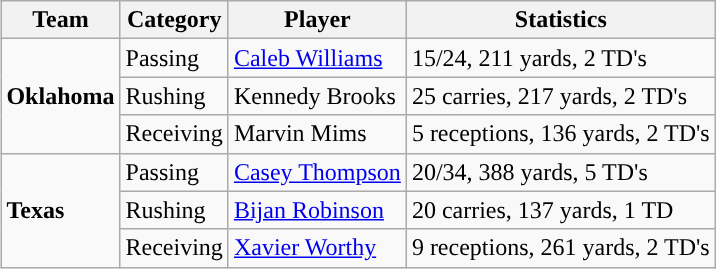<table class="wikitable" style="float: right;">
<tr>
<th>Team</th>
<th>Category</th>
<th>Player</th>
<th>Statistics</th>
</tr>
<tr>
<td rowspan=3><strong>Oklahoma</strong></td>
<td>Passing</td>
<td><a href='#'>Caleb Williams</a></td>
<td>15/24, 211 yards, 2 TD's</td>
</tr>
<tr>
<td>Rushing</td>
<td>Kennedy Brooks</td>
<td>25 carries, 217 yards, 2 TD's</td>
</tr>
<tr>
<td>Receiving</td>
<td>Marvin Mims</td>
<td>5 receptions, 136 yards, 2 TD's</td>
</tr>
<tr>
<td rowspan=3><strong>Texas</strong></td>
<td>Passing</td>
<td><a href='#'>Casey Thompson</a></td>
<td>20/34, 388 yards, 5 TD's</td>
</tr>
<tr>
<td>Rushing</td>
<td><a href='#'>Bijan Robinson</a></td>
<td>20 carries, 137 yards, 1 TD</td>
</tr>
<tr>
<td>Receiving</td>
<td><a href='#'>Xavier Worthy</a></td>
<td>9 receptions, 261 yards, 2 TD's</td>
</tr>
</table>
